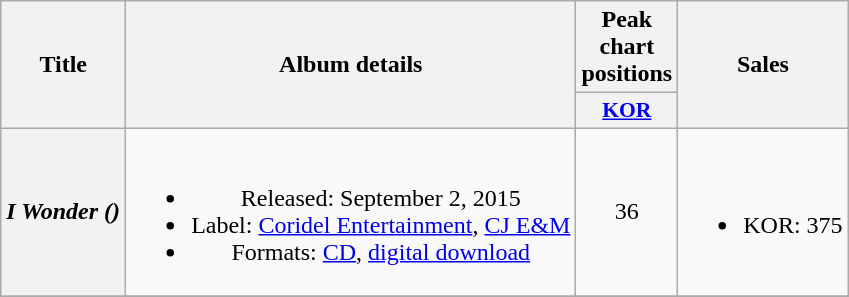<table class="wikitable plainrowheaders" style="text-align:center;">
<tr>
<th scope="col" rowspan="2">Title</th>
<th scope="col" rowspan="2">Album details</th>
<th scope="col" colspan="1">Peak chart positions</th>
<th scope="col" rowspan="2">Sales</th>
</tr>
<tr>
<th scope="col" style="width:3.5em;font-size:90%;"><a href='#'>KOR</a><br></th>
</tr>
<tr>
<th scope="row"><em>I Wonder (</em><em>)</em></th>
<td><br><ul><li>Released: September 2, 2015</li><li>Label: <a href='#'>Coridel Entertainment</a>, <a href='#'>CJ E&M</a></li><li>Formats: <a href='#'>CD</a>, <a href='#'>digital download</a></li></ul></td>
<td>36</td>
<td><br><ul><li>KOR: 375</li></ul></td>
</tr>
<tr>
</tr>
</table>
